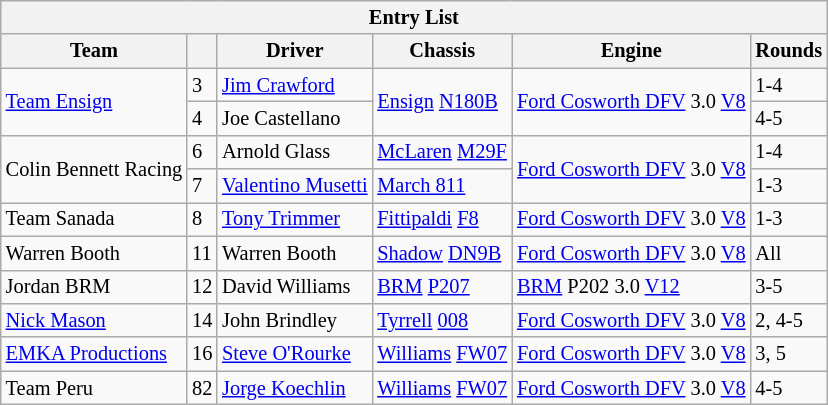<table class="wikitable" style="font-size: 85%;">
<tr>
<th colspan=6>Entry List</th>
</tr>
<tr>
<th>Team</th>
<th></th>
<th>Driver</th>
<th>Chassis</th>
<th>Engine</th>
<th>Rounds</th>
</tr>
<tr>
<td rowspan=2> <a href='#'>Team Ensign</a></td>
<td>3</td>
<td> <a href='#'>Jim Crawford</a></td>
<td rowspan=2><a href='#'>Ensign</a> <a href='#'>N180B</a></td>
<td rowspan=2><a href='#'>Ford Cosworth DFV</a> 3.0 <a href='#'>V8</a></td>
<td>1-4</td>
</tr>
<tr>
<td>4</td>
<td> Joe Castellano</td>
<td>4-5</td>
</tr>
<tr>
<td rowspan=2> Colin Bennett Racing</td>
<td>6</td>
<td> Arnold Glass</td>
<td><a href='#'>McLaren</a> <a href='#'>M29F</a></td>
<td rowspan=2><a href='#'>Ford Cosworth DFV</a> 3.0 <a href='#'>V8</a></td>
<td>1-4</td>
</tr>
<tr>
<td>7</td>
<td> <a href='#'>Valentino Musetti</a></td>
<td><a href='#'>March 811</a></td>
<td>1-3</td>
</tr>
<tr>
<td> Team Sanada</td>
<td>8</td>
<td> <a href='#'>Tony Trimmer</a></td>
<td><a href='#'>Fittipaldi</a> <a href='#'>F8</a></td>
<td><a href='#'>Ford Cosworth DFV</a> 3.0 <a href='#'>V8</a></td>
<td>1-3</td>
</tr>
<tr>
<td> Warren Booth</td>
<td>11</td>
<td> Warren Booth</td>
<td><a href='#'>Shadow</a> <a href='#'>DN9B</a></td>
<td><a href='#'>Ford Cosworth DFV</a> 3.0 <a href='#'>V8</a></td>
<td>All</td>
</tr>
<tr>
<td> Jordan BRM</td>
<td>12</td>
<td> David Williams</td>
<td><a href='#'>BRM</a> <a href='#'>P207</a></td>
<td><a href='#'>BRM</a> P202 3.0 <a href='#'>V12</a></td>
<td>3-5</td>
</tr>
<tr>
<td> <a href='#'>Nick Mason</a></td>
<td>14</td>
<td> John Brindley</td>
<td><a href='#'>Tyrrell</a> <a href='#'>008</a></td>
<td><a href='#'>Ford Cosworth DFV</a> 3.0 <a href='#'>V8</a></td>
<td>2, 4-5</td>
</tr>
<tr>
<td> <a href='#'>EMKA Productions</a></td>
<td>16</td>
<td> <a href='#'>Steve O'Rourke</a></td>
<td><a href='#'>Williams</a> <a href='#'>FW07</a></td>
<td><a href='#'>Ford Cosworth DFV</a> 3.0 <a href='#'>V8</a></td>
<td>3, 5</td>
</tr>
<tr>
<td> Team Peru</td>
<td>82</td>
<td> <a href='#'>Jorge Koechlin</a></td>
<td><a href='#'>Williams</a> <a href='#'>FW07</a></td>
<td><a href='#'>Ford Cosworth DFV</a> 3.0 <a href='#'>V8</a></td>
<td>4-5</td>
</tr>
</table>
